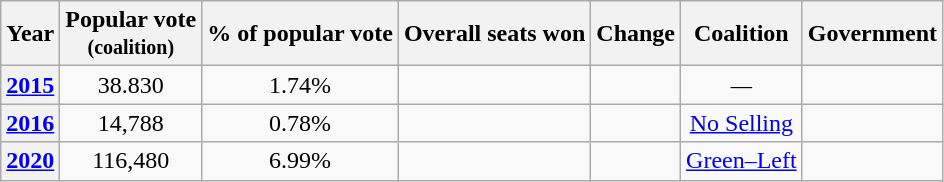<table class="wikitable" style="text-align:center">
<tr>
<th>Year</th>
<th>Popular vote <br><small>(coalition)</small></th>
<th>% of popular vote</th>
<th>Overall seats won</th>
<th>Change</th>
<th>Coalition</th>
<th>Government</th>
</tr>
<tr>
<th><a href='#'>2015</a></th>
<td>38.830</td>
<td>1.74%</td>
<td></td>
<td></td>
<td><em>—</em></td>
<td></td>
</tr>
<tr>
<th><a href='#'>2016</a></th>
<td>14,788</td>
<td>0.78%</td>
<td></td>
<td></td>
<td><a href='#'>No Selling</a></td>
<td></td>
</tr>
<tr>
<th><a href='#'>2020</a></th>
<td>116,480</td>
<td>6.99%</td>
<td></td>
<td></td>
<td><a href='#'>Green–Left</a></td>
<td></td>
</tr>
</table>
